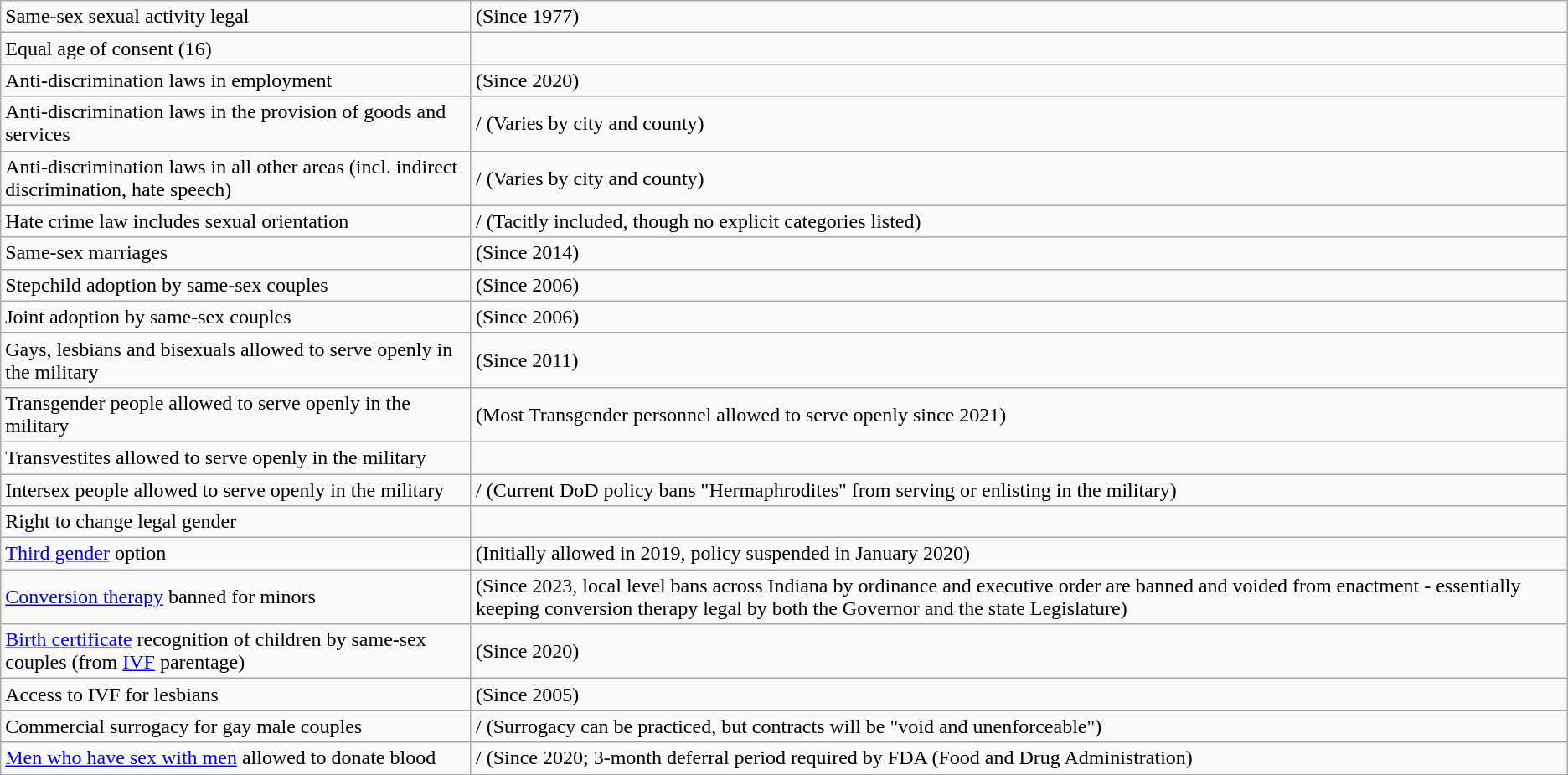<table class="wikitable">
<tr>
<td>Same-sex sexual activity legal</td>
<td> (Since 1977)</td>
</tr>
<tr>
<td>Equal age of consent (16)</td>
<td></td>
</tr>
<tr>
<td>Anti-discrimination laws in employment</td>
<td> (Since 2020)</td>
</tr>
<tr>
<td>Anti-discrimination laws in the provision of goods and services</td>
<td>/ (Varies by city and county)</td>
</tr>
<tr>
<td>Anti-discrimination laws in all other areas (incl. indirect discrimination, hate speech)</td>
<td>/ (Varies by city and county)</td>
</tr>
<tr>
<td>Hate crime law includes sexual orientation</td>
<td>/ (Tacitly included, though no explicit categories listed)</td>
</tr>
<tr>
<td>Same-sex marriages</td>
<td> (Since 2014)</td>
</tr>
<tr>
<td>Stepchild adoption by same-sex couples</td>
<td> (Since 2006)</td>
</tr>
<tr>
<td>Joint adoption by same-sex couples</td>
<td> (Since 2006)</td>
</tr>
<tr>
<td>Gays, lesbians and bisexuals allowed to serve openly in the military</td>
<td> (Since 2011)</td>
</tr>
<tr>
<td>Transgender people allowed to serve openly in the military</td>
<td> (Most Transgender personnel allowed to serve openly since 2021)</td>
</tr>
<tr>
<td>Transvestites allowed to serve openly in the military</td>
<td></td>
</tr>
<tr>
<td>Intersex people allowed to serve openly in the military</td>
<td>/ (Current DoD policy bans "Hermaphrodites" from serving or enlisting in the military)</td>
</tr>
<tr>
<td>Right to change legal gender</td>
<td></td>
</tr>
<tr>
<td><a href='#'>Third gender</a> option</td>
<td> (Initially allowed in 2019, policy suspended in January 2020)</td>
</tr>
<tr>
<td><a href='#'>Conversion therapy</a> banned for minors</td>
<td> (Since 2023, local level bans across Indiana by ordinance and executive order are banned and voided from enactment - essentially keeping conversion therapy legal by both the Governor and the state Legislature)</td>
</tr>
<tr>
<td><a href='#'>Birth certificate</a> recognition of children by same-sex couples (from <a href='#'>IVF</a> parentage)</td>
<td> (Since 2020)</td>
</tr>
<tr>
<td>Access to IVF for lesbians</td>
<td> (Since 2005)</td>
</tr>
<tr>
<td>Commercial surrogacy for gay male couples</td>
<td>/ (Surrogacy can be practiced, but contracts will be "void and unenforceable")</td>
</tr>
<tr>
<td><a href='#'>Men who have sex with men</a> allowed to donate blood</td>
<td>/ (Since 2020; 3-month deferral period required by FDA (Food and Drug Administration)</td>
</tr>
</table>
